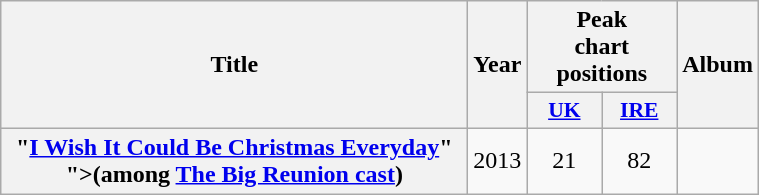<table class="wikitable plainrowheaders" style="text-align:center;" border="1">
<tr>
<th scope="col" rowspan="2" style="width:19em;">Title</th>
<th scope="col" rowspan="2">Year</th>
<th scope="col" colspan="2">Peak<br>chart<br>positions</th>
<th scope="col" rowspan="2">Album</th>
</tr>
<tr>
<th scope="col" style="width:3em;font-size:90%;"><a href='#'>UK</a><br></th>
<th scope="col" style="width:3em;font-size:90%;"><a href='#'>IRE</a><br></th>
</tr>
<tr>
<th scope="row">"<a href='#'>I Wish It Could Be Christmas Everyday</a>"<br><span>">(among <a href='#'>The Big Reunion cast</a>)</span></th>
<td>2013</td>
<td>21</td>
<td>82</td>
<td></td>
</tr>
</table>
